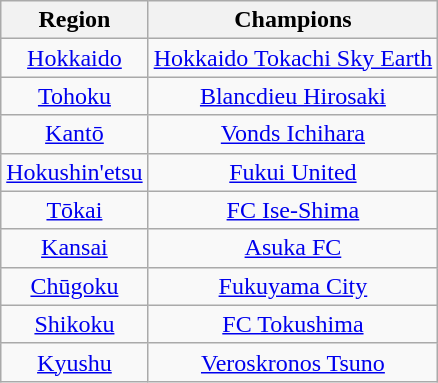<table class="wikitable" style="text-align:center;">
<tr>
<th>Region</th>
<th>Champions</th>
</tr>
<tr>
<td><a href='#'>Hokkaido</a></td>
<td><a href='#'>Hokkaido Tokachi Sky Earth</a></td>
</tr>
<tr>
<td><a href='#'>Tohoku</a></td>
<td><a href='#'>Blancdieu Hirosaki</a></td>
</tr>
<tr>
<td><a href='#'>Kantō</a></td>
<td><a href='#'>Vonds Ichihara</a></td>
</tr>
<tr>
<td><a href='#'>Hokushin'etsu</a></td>
<td><a href='#'>Fukui United</a></td>
</tr>
<tr>
<td><a href='#'>Tōkai</a></td>
<td><a href='#'>FC Ise-Shima</a></td>
</tr>
<tr>
<td><a href='#'>Kansai</a></td>
<td><a href='#'>Asuka FC</a></td>
</tr>
<tr>
<td><a href='#'>Chūgoku</a></td>
<td><a href='#'>Fukuyama City</a></td>
</tr>
<tr>
<td><a href='#'>Shikoku</a></td>
<td><a href='#'>FC Tokushima</a></td>
</tr>
<tr>
<td><a href='#'>Kyushu</a></td>
<td><a href='#'>Veroskronos Tsuno</a></td>
</tr>
</table>
